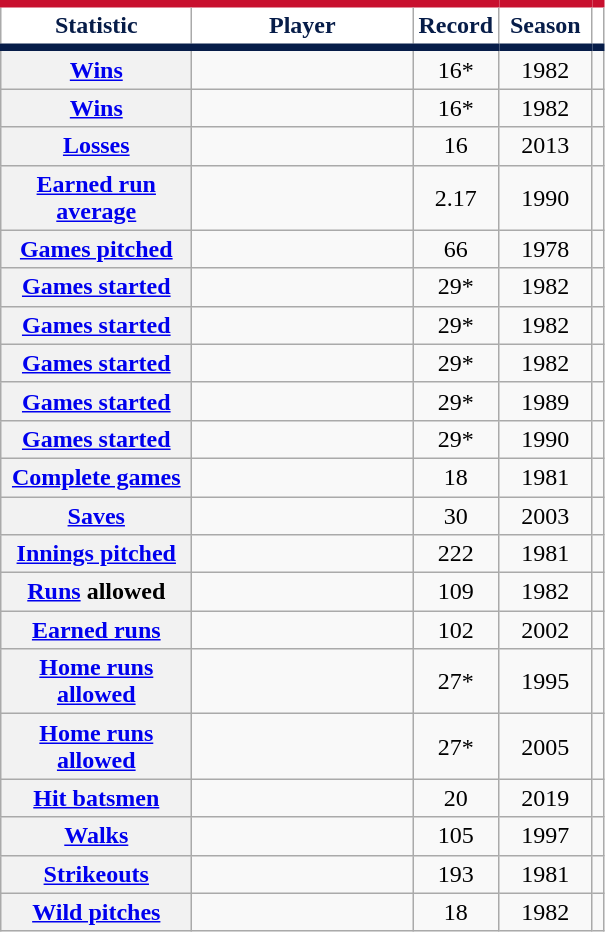<table class="wikitable sortable plainrowheaders" style="text-align:center">
<tr>
<th width="120px" scope="col" style="background-color:#ffffff; border-top:#c8102e 5px solid; border-bottom:#071d49 5px solid; color:#071d49">Statistic</th>
<th width="140px" scope="col" style="background-color:#ffffff; border-top:#c8102e 5px solid; border-bottom:#071d49 5px solid; color:#071d49">Player</th>
<th class="unsortable" scope="col" style="background-color:#ffffff; border-top:#c8102e 5px solid; border-bottom:#071d49 5px solid; color:#071d49">Record</th>
<th width="55px" scope="col" style="background-color:#ffffff; border-top:#c8102e 5px solid; border-bottom:#071d49 5px solid; color:#071d49">Season</th>
<th class="unsortable" scope="col" style="background-color:#ffffff; border-top:#c8102e 5px solid; border-bottom:#071d49 5px solid; color:#071d49"></th>
</tr>
<tr>
<th scope="row" style="text-align:center"><a href='#'>Wins</a></th>
<td></td>
<td>16*</td>
<td>1982</td>
<td></td>
</tr>
<tr>
<th scope="row" style="text-align:center"><a href='#'>Wins</a></th>
<td></td>
<td>16*</td>
<td>1982</td>
<td></td>
</tr>
<tr>
<th scope="row" style="text-align:center"><a href='#'>Losses</a></th>
<td></td>
<td>16</td>
<td>2013</td>
<td></td>
</tr>
<tr>
<th scope="row" style="text-align:center"><a href='#'>Earned run average</a></th>
<td></td>
<td>2.17</td>
<td>1990</td>
<td></td>
</tr>
<tr>
<th scope="row" style="text-align:center"><a href='#'>Games pitched</a></th>
<td></td>
<td>66</td>
<td>1978</td>
<td></td>
</tr>
<tr>
<th scope="row" style="text-align:center"><a href='#'>Games started</a></th>
<td></td>
<td>29*</td>
<td>1982</td>
<td></td>
</tr>
<tr>
<th scope="row" style="text-align:center"><a href='#'>Games started</a></th>
<td></td>
<td>29*</td>
<td>1982</td>
<td></td>
</tr>
<tr>
<th scope="row" style="text-align:center"><a href='#'>Games started</a></th>
<td></td>
<td>29*</td>
<td>1982</td>
<td></td>
</tr>
<tr>
<th scope="row" style="text-align:center"><a href='#'>Games started</a></th>
<td></td>
<td>29*</td>
<td>1989</td>
<td></td>
</tr>
<tr>
<th scope="row" style="text-align:center"><a href='#'>Games started</a></th>
<td></td>
<td>29*</td>
<td>1990</td>
<td></td>
</tr>
<tr>
<th scope="row" style="text-align:center"><a href='#'>Complete games</a></th>
<td></td>
<td>18</td>
<td>1981</td>
<td></td>
</tr>
<tr>
<th scope="row" style="text-align:center"><a href='#'>Saves</a></th>
<td></td>
<td>30</td>
<td>2003</td>
<td></td>
</tr>
<tr>
<th scope="row" style="text-align:center"><a href='#'>Innings pitched</a></th>
<td></td>
<td>222</td>
<td>1981</td>
<td></td>
</tr>
<tr>
<th scope="row" style="text-align:center"><a href='#'>Runs</a> allowed</th>
<td></td>
<td>109</td>
<td>1982</td>
<td></td>
</tr>
<tr>
<th scope="row" style="text-align:center"><a href='#'>Earned runs</a></th>
<td></td>
<td>102</td>
<td>2002</td>
<td></td>
</tr>
<tr>
<th scope="row" style="text-align:center"><a href='#'>Home runs allowed</a></th>
<td></td>
<td>27*</td>
<td>1995</td>
<td></td>
</tr>
<tr>
<th scope="row" style="text-align:center"><a href='#'>Home runs allowed</a></th>
<td></td>
<td>27*</td>
<td>2005</td>
<td></td>
</tr>
<tr>
<th scope="row" style="text-align:center"><a href='#'>Hit batsmen</a></th>
<td></td>
<td>20</td>
<td>2019</td>
<td></td>
</tr>
<tr>
<th scope="row" style="text-align:center"><a href='#'>Walks</a></th>
<td></td>
<td>105</td>
<td>1997</td>
<td></td>
</tr>
<tr>
<th scope="row" style="text-align:center"><a href='#'>Strikeouts</a></th>
<td></td>
<td>193</td>
<td>1981</td>
<td></td>
</tr>
<tr>
<th scope="row" style="text-align:center"><a href='#'>Wild pitches</a></th>
<td></td>
<td>18</td>
<td>1982</td>
<td></td>
</tr>
</table>
